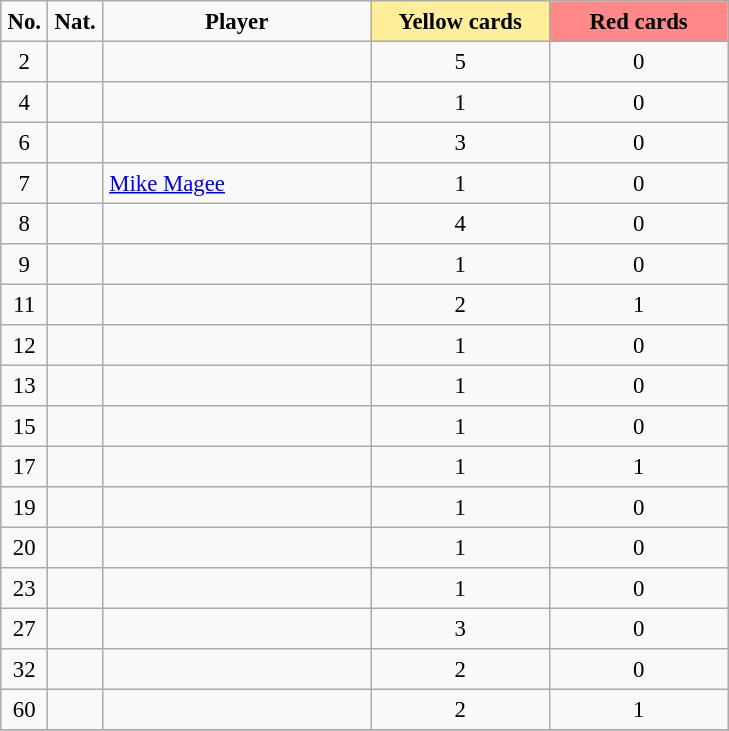<table class="sortable" border="2" cellpadding="4" cellspacing="0" style="text-align:center; margin: 1em 1em 1em 0; background: #f9f9f9; border: 1px #aaa solid; border-collapse: collapse; font-size: 95%;">
<tr>
<th class="unsortable" width="20px">No.</th>
<th class="unsortable" width="24px">Nat.</th>
<th width="170px">Player</th>
<th width="110px" style="background: #FFEE99"> Yellow cards</th>
<th width="110px" style="background: #FF8888"> Red cards</th>
</tr>
<tr>
<td>2</td>
<td></td>
<td align="left"></td>
<td>5</td>
<td>0</td>
</tr>
<tr>
<td>4</td>
<td></td>
<td align="left"></td>
<td>1</td>
<td>0</td>
</tr>
<tr>
<td>6</td>
<td></td>
<td align="left"></td>
<td>3</td>
<td>0</td>
</tr>
<tr>
<td>7</td>
<td></td>
<td align="left"><a href='#'>Mike Magee</a></td>
<td>1</td>
<td>0</td>
</tr>
<tr>
<td>8</td>
<td></td>
<td align="left"></td>
<td>4</td>
<td>0</td>
</tr>
<tr>
<td>9</td>
<td></td>
<td align="left"></td>
<td>1</td>
<td>0</td>
</tr>
<tr>
<td>11</td>
<td></td>
<td align="left"></td>
<td>2</td>
<td>1</td>
</tr>
<tr>
<td>12</td>
<td></td>
<td align="left"></td>
<td>1</td>
<td>0</td>
</tr>
<tr>
<td>13</td>
<td></td>
<td align="left"></td>
<td>1</td>
<td>0</td>
</tr>
<tr>
<td>15</td>
<td></td>
<td align="left"></td>
<td>1</td>
<td>0</td>
</tr>
<tr>
<td>17</td>
<td></td>
<td align="left"></td>
<td>1</td>
<td>1</td>
</tr>
<tr>
<td>19</td>
<td></td>
<td align="left"></td>
<td>1</td>
<td>0</td>
</tr>
<tr>
<td>20</td>
<td></td>
<td align="left"></td>
<td>1</td>
<td>0</td>
</tr>
<tr>
<td>23</td>
<td></td>
<td align="left"></td>
<td>1</td>
<td>0</td>
</tr>
<tr>
<td>27</td>
<td></td>
<td align="left"></td>
<td>3</td>
<td>0</td>
</tr>
<tr>
<td>32</td>
<td></td>
<td align="left"></td>
<td>2</td>
<td>0</td>
</tr>
<tr>
<td>60</td>
<td></td>
<td align="left"></td>
<td>2</td>
<td>1</td>
</tr>
<tr>
</tr>
</table>
